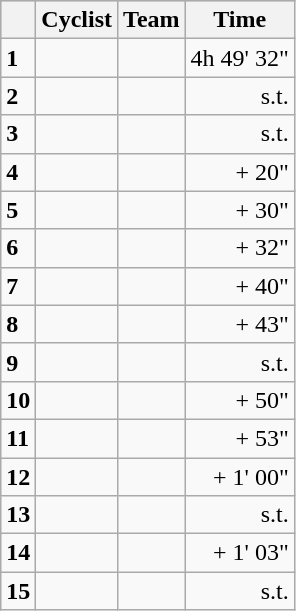<table class="wikitable">
<tr style="background:#ccccff;">
<th></th>
<th>Cyclist</th>
<th>Team</th>
<th>Time</th>
</tr>
<tr>
<td><strong>1</strong></td>
<td><strong></strong></td>
<td><strong></strong></td>
<td align=right>4h 49' 32"</td>
</tr>
<tr>
<td><strong>2</strong></td>
<td></td>
<td></td>
<td align=right>s.t.</td>
</tr>
<tr>
<td><strong>3</strong></td>
<td></td>
<td></td>
<td align=right>s.t.</td>
</tr>
<tr>
<td><strong>4</strong></td>
<td></td>
<td></td>
<td align=right>+ 20"</td>
</tr>
<tr>
<td><strong>5</strong></td>
<td></td>
<td></td>
<td align=right>+ 30"</td>
</tr>
<tr>
<td><strong>6</strong></td>
<td></td>
<td></td>
<td align=right>+ 32"</td>
</tr>
<tr>
<td><strong>7</strong></td>
<td></td>
<td></td>
<td align=right>+ 40"</td>
</tr>
<tr>
<td><strong>8</strong></td>
<td></td>
<td></td>
<td align=right>+ 43"</td>
</tr>
<tr>
<td><strong>9</strong></td>
<td></td>
<td></td>
<td align=right>s.t.</td>
</tr>
<tr>
<td><strong>10</strong></td>
<td></td>
<td></td>
<td align=right>+ 50"</td>
</tr>
<tr>
<td><strong>11</strong></td>
<td></td>
<td></td>
<td align=right>+ 53"</td>
</tr>
<tr>
<td><strong>12</strong></td>
<td></td>
<td></td>
<td align=right>+ 1' 00"</td>
</tr>
<tr>
<td><strong>13</strong></td>
<td></td>
<td></td>
<td align=right>s.t.</td>
</tr>
<tr>
<td><strong>14</strong></td>
<td></td>
<td></td>
<td align=right>+ 1' 03"</td>
</tr>
<tr>
<td><strong>15</strong></td>
<td></td>
<td></td>
<td align=right>s.t.</td>
</tr>
</table>
